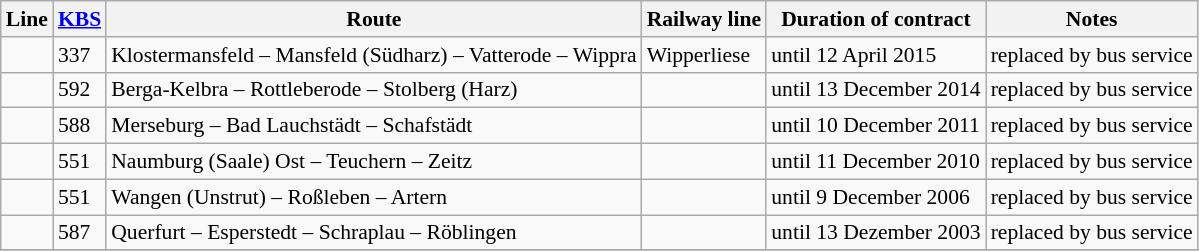<table class="wikitable sortable" style="Font-Size: 90%">
<tr class="hintergrundfarbe6">
<th>Line</th>
<th><a href='#'>KBS</a></th>
<th>Route</th>
<th>Railway line</th>
<th>Duration of contract</th>
<th>Notes</th>
</tr>
<tr>
<td align="center"></td>
<td>337</td>
<td>Klostermansfeld – Mansfeld (Südharz) – Vatterode – Wippra</td>
<td>Wipperliese</td>
<td>until 12 April 2015</td>
<td>replaced by bus service</td>
</tr>
<tr>
<td align="center"></td>
<td>592</td>
<td>Berga-Kelbra – Rottleberode – Stolberg (Harz)</td>
<td></td>
<td>until 13 December 2014</td>
<td>replaced by bus service</td>
</tr>
<tr>
<td align="center"></td>
<td>588</td>
<td>Merseburg – Bad Lauchstädt – Schafstädt</td>
<td></td>
<td>until 10 December 2011</td>
<td>replaced by bus service</td>
</tr>
<tr>
<td align="center"></td>
<td>551</td>
<td>Naumburg (Saale) Ost – Teuchern – Zeitz</td>
<td></td>
<td>until 11 December 2010</td>
<td>replaced by bus service</td>
</tr>
<tr>
<td align="center"></td>
<td>551</td>
<td>Wangen (Unstrut) – Roßleben – Artern</td>
<td></td>
<td>until 9 December 2006</td>
<td>replaced by bus service</td>
</tr>
<tr>
<td align="center"></td>
<td>587</td>
<td>Querfurt – Esperstedt – Schraplau – Röblingen</td>
<td></td>
<td>until 13 Dezember 2003</td>
<td>replaced by bus service</td>
</tr>
<tr>
</tr>
</table>
